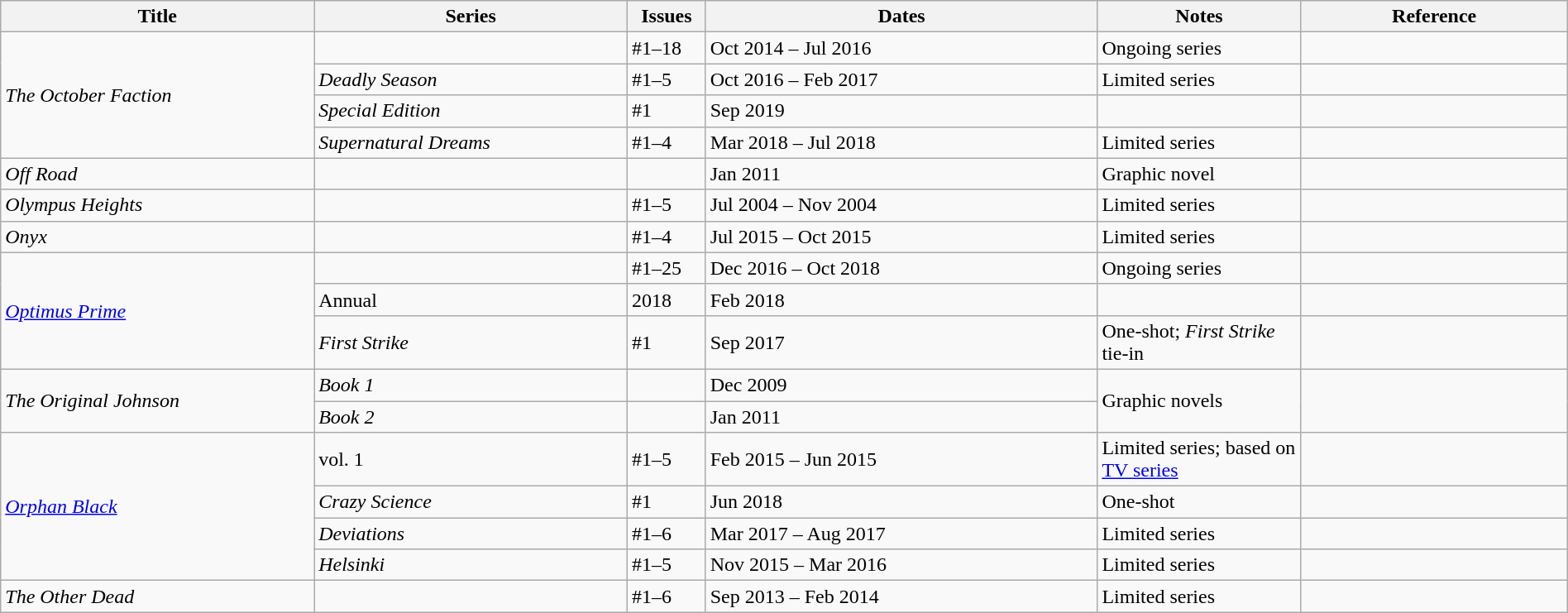<table class="wikitable sortable" style="width:100%;">
<tr>
<th width=20%>Title</th>
<th width=20%>Series</th>
<th width=5%>Issues</th>
<th width=25%>Dates</th>
<th width=13%>Notes</th>
<th>Reference</th>
</tr>
<tr>
<td rowspan="4"><em>The October Faction</em></td>
<td></td>
<td>#1–18</td>
<td>Oct 2014 – Jul 2016</td>
<td>Ongoing series</td>
<td></td>
</tr>
<tr>
<td><em>Deadly Season</em></td>
<td>#1–5</td>
<td>Oct 2016 – Feb 2017</td>
<td>Limited series</td>
<td></td>
</tr>
<tr>
<td><em>Special Edition</em></td>
<td>#1</td>
<td>Sep 2019</td>
<td></td>
<td></td>
</tr>
<tr>
<td><em>Supernatural Dreams</em></td>
<td>#1–4</td>
<td>Mar 2018 – Jul 2018</td>
<td>Limited series</td>
<td></td>
</tr>
<tr>
<td><em>Off Road</em></td>
<td></td>
<td></td>
<td>Jan 2011</td>
<td>Graphic novel</td>
<td></td>
</tr>
<tr>
<td><em>Olympus Heights</em></td>
<td></td>
<td>#1–5</td>
<td>Jul 2004 – Nov 2004</td>
<td>Limited series</td>
<td></td>
</tr>
<tr>
<td><em>Onyx</em></td>
<td></td>
<td>#1–4</td>
<td>Jul 2015 – Oct 2015</td>
<td>Limited series</td>
<td></td>
</tr>
<tr>
<td rowspan="3"><em><a href='#'>Optimus Prime</a></em></td>
<td></td>
<td>#1–25</td>
<td>Dec 2016 – Oct 2018</td>
<td>Ongoing series</td>
<td></td>
</tr>
<tr>
<td>Annual</td>
<td>2018</td>
<td>Feb 2018</td>
<td></td>
<td></td>
</tr>
<tr>
<td><em>First Strike</em></td>
<td>#1</td>
<td>Sep 2017</td>
<td>One-shot; <em>First Strike</em> tie-in</td>
<td></td>
</tr>
<tr>
<td rowspan="2"><em>The Original Johnson</em></td>
<td><em>Book 1</em></td>
<td></td>
<td>Dec 2009</td>
<td rowspan="2">Graphic novels</td>
<td rowspan="2"></td>
</tr>
<tr>
<td><em>Book 2</em></td>
<td></td>
<td>Jan 2011</td>
</tr>
<tr>
<td rowspan=4><em><a href='#'>Orphan Black</a></em></td>
<td>vol. 1</td>
<td>#1–5</td>
<td>Feb 2015 – Jun 2015</td>
<td>Limited series; based on <a href='#'>TV series</a></td>
<td></td>
</tr>
<tr>
<td><em>Crazy Science</em></td>
<td>#1</td>
<td>Jun 2018</td>
<td>One-shot</td>
<td></td>
</tr>
<tr>
<td><em>Deviations</em></td>
<td>#1–6</td>
<td>Mar 2017 – Aug 2017</td>
<td>Limited series</td>
<td></td>
</tr>
<tr>
<td><em>Helsinki</em></td>
<td>#1–5</td>
<td>Nov 2015 – Mar 2016</td>
<td>Limited series</td>
<td></td>
</tr>
<tr>
<td><em>The Other Dead</em></td>
<td></td>
<td>#1–6</td>
<td>Sep 2013 – Feb 2014</td>
<td>Limited series</td>
<td></td>
</tr>
</table>
